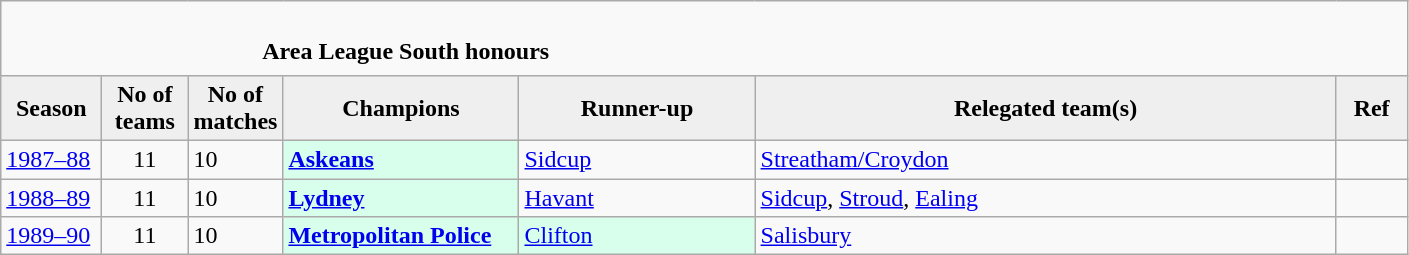<table class="wikitable" style="text-align: left;">
<tr>
<td colspan="11" cellpadding="0" cellspacing="0"><br><table border="0" style="width:90%;" cellpadding="0" cellspacing="0">
<tr>
<td style="width:20%; border:0;"></td>
<td style="border:0;"><strong>Area League South honours</strong></td>
<td style="width:20%; border:0;"></td>
</tr>
</table>
</td>
</tr>
<tr>
<th style="background:#efefef; width:60px;">Season</th>
<th style="background:#efefef; width:50px;">No of teams</th>
<th style="background:#efefef; width:50px;">No of matches</th>
<th style="background:#efefef; width:150px;">Champions</th>
<th style="background:#efefef; width:150px;">Runner-up</th>
<th style="background:#efefef; width:380px;">Relegated team(s)</th>
<th style="background:#efefef; width:40px;">Ref</th>
</tr>
<tr align=left>
<td><a href='#'>1987–88</a></td>
<td style="text-align: center;">11</td>
<td>10</td>
<td style="background:#d8ffeb;"><strong><a href='#'>Askeans</a></strong></td>
<td><a href='#'>Sidcup</a></td>
<td><a href='#'>Streatham/Croydon</a></td>
<td></td>
</tr>
<tr>
<td><a href='#'>1988–89</a></td>
<td style="text-align: center;">11</td>
<td>10</td>
<td style="background:#d8ffeb;"><strong><a href='#'>Lydney</a></strong></td>
<td><a href='#'>Havant</a></td>
<td><a href='#'>Sidcup</a>, <a href='#'>Stroud</a>, <a href='#'>Ealing</a></td>
<td></td>
</tr>
<tr>
<td><a href='#'>1989–90</a></td>
<td style="text-align: center;">11</td>
<td>10</td>
<td style="background:#d8ffeb;"><strong><a href='#'>Metropolitan Police</a></strong></td>
<td style="background:#d8ffeb;"><a href='#'>Clifton</a></td>
<td><a href='#'>Salisbury</a></td>
<td></td>
</tr>
</table>
